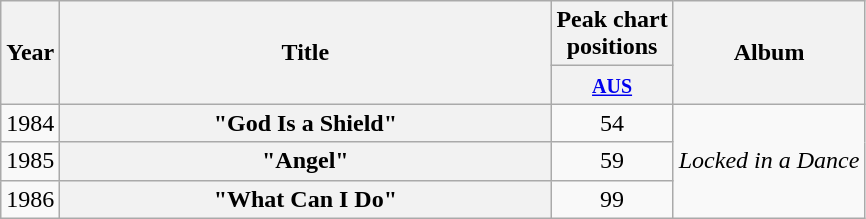<table class="wikitable plainrowheaders" style="text-align:center;" border="1">
<tr>
<th scope="col" rowspan="2">Year</th>
<th scope="col" rowspan="2" style="width:20em;">Title</th>
<th scope="col" colspan="1">Peak chart<br>positions</th>
<th scope="col" rowspan="2">Album</th>
</tr>
<tr>
<th scope="col" style="text-align:center;"><small><a href='#'>AUS</a></small></th>
</tr>
<tr>
<td>1984</td>
<th scope="row">"God Is a Shield"</th>
<td style="text-align:center;">54</td>
<td rowspan="3"><em>Locked in a Dance</em></td>
</tr>
<tr>
<td>1985</td>
<th scope="row">"Angel"</th>
<td style="text-align:center;">59</td>
</tr>
<tr>
<td>1986</td>
<th scope="row">"What Can I Do"</th>
<td style="text-align:center;">99</td>
</tr>
</table>
